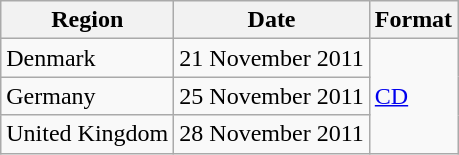<table class="wikitable">
<tr>
<th scope="row">Region</th>
<th scope="row">Date</th>
<th scope="row">Format</th>
</tr>
<tr>
<td>Denmark</td>
<td>21 November 2011</td>
<td rowspan="3"><a href='#'>CD</a></td>
</tr>
<tr>
<td>Germany</td>
<td>25 November 2011</td>
</tr>
<tr>
<td>United Kingdom</td>
<td>28 November 2011</td>
</tr>
</table>
